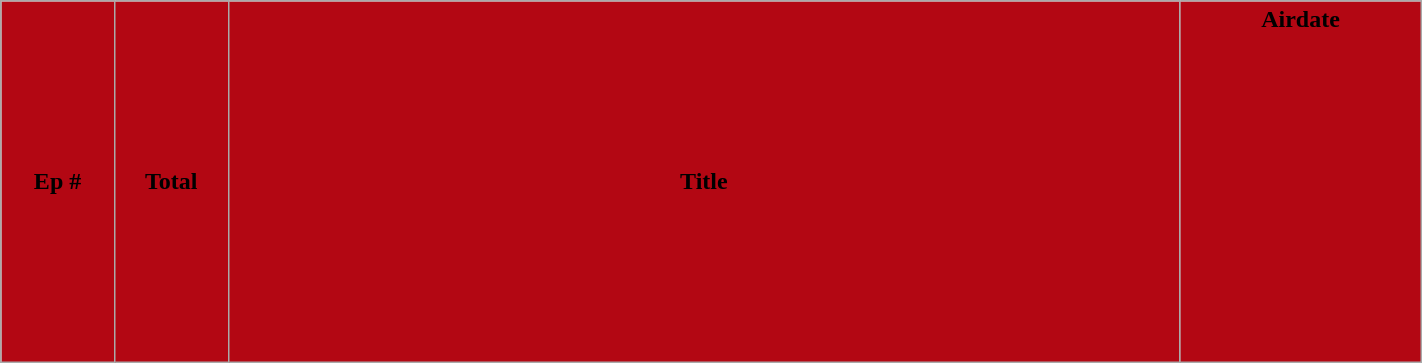<table class="wikitable plainrowheaders" width="75%" style="background:#FFFFFF;">
<tr>
<th style="background:#B30713" width=8%><span>Ep #</span></th>
<th style="background:#B30713" width=8%><span>Total</span></th>
<th style="background:#B30713"><span>Title</span></th>
<th style="background:#B30713" width=17%><span>Airdate</span><br><br><br><br><br><br><br><br><br><br><br><br><br></th>
</tr>
</table>
